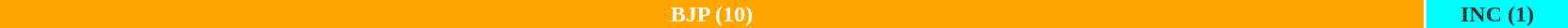<table style="width:88%; text-align:center;">
<tr style="color:white;">
<td style="background:orange; width:90.91%;"><strong>BJP (10)</strong></td>
<td style="background:aqua; color:#333; width:9.09%;"><strong>INC (1)</strong></td>
</tr>
<tr>
</tr>
</table>
